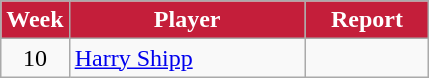<table class=wikitable>
<tr>
<th style="background:#C41E3A; color:white; text-align:center;" width="30">Week</th>
<th style="background:#C41E3A; color:white; text-align:center;" width="150">Player</th>
<th style="background:#C41E3A; color:white; text-align:center;" width="75">Report</th>
</tr>
<tr>
<td style="text-align:center;">10</td>
<td> <a href='#'>Harry Shipp</a></td>
<td style="text-align:center;"></td>
</tr>
</table>
